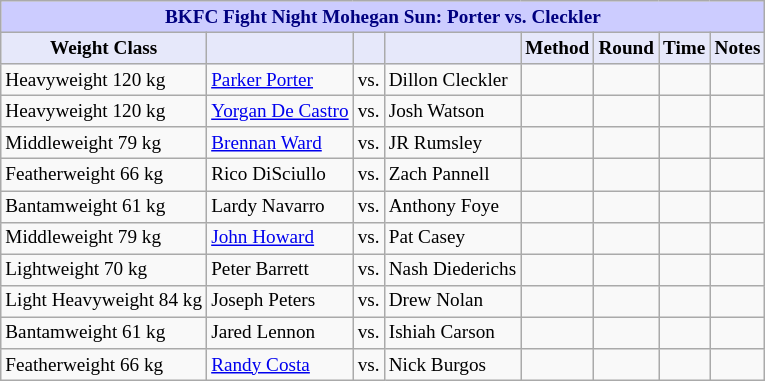<table class="wikitable" style="font-size: 80%;">
<tr>
<th colspan="8" style="background-color: #ccf; color: #000080; text-align: center;"><strong>BKFC Fight Night Mohegan Sun: Porter vs. Cleckler</strong></th>
</tr>
<tr>
<th colspan="1" style="background-color: #E6E8FA; color: #000000; text-align: center;">Weight Class</th>
<th colspan="1" style="background-color: #E6E8FA; color: #000000; text-align: center;"></th>
<th colspan="1" style="background-color: #E6E8FA; color: #000000; text-align: center;"></th>
<th colspan="1" style="background-color: #E6E8FA; color: #000000; text-align: center;"></th>
<th colspan="1" style="background-color: #E6E8FA; color: #000000; text-align: center;">Method</th>
<th colspan="1" style="background-color: #E6E8FA; color: #000000; text-align: center;">Round</th>
<th colspan="1" style="background-color: #E6E8FA; color: #000000; text-align: center;">Time</th>
<th colspan="1" style="background-color: #E6E8FA; color: #000000; text-align: center;">Notes</th>
</tr>
<tr>
<td>Heavyweight 120 kg</td>
<td> <a href='#'>Parker Porter</a></td>
<td align=center>vs.</td>
<td> Dillon Cleckler</td>
<td></td>
<td align=center></td>
<td align=center></td>
<td></td>
</tr>
<tr>
<td>Heavyweight 120 kg</td>
<td> <a href='#'>Yorgan De Castro</a></td>
<td>vs.</td>
<td> Josh Watson</td>
<td></td>
<td></td>
<td></td>
<td></td>
</tr>
<tr>
<td>Middleweight 79 kg</td>
<td> <a href='#'>Brennan Ward</a></td>
<td>vs.</td>
<td> JR Rumsley</td>
<td></td>
<td></td>
<td></td>
<td></td>
</tr>
<tr>
<td>Featherweight 66 kg</td>
<td> Rico DiSciullo</td>
<td>vs.</td>
<td> Zach Pannell</td>
<td></td>
<td></td>
<td></td>
<td></td>
</tr>
<tr>
<td>Bantamweight 61 kg</td>
<td> Lardy Navarro</td>
<td>vs.</td>
<td> Anthony Foye</td>
<td></td>
<td></td>
<td></td>
<td></td>
</tr>
<tr>
<td>Middleweight 79 kg</td>
<td> <a href='#'>John Howard</a></td>
<td>vs.</td>
<td> Pat Casey</td>
<td></td>
<td></td>
<td></td>
<td></td>
</tr>
<tr>
<td>Lightweight 70 kg</td>
<td> Peter Barrett</td>
<td>vs.</td>
<td> Nash Diederichs</td>
<td></td>
<td></td>
<td></td>
<td></td>
</tr>
<tr>
<td>Light Heavyweight 84 kg</td>
<td> Joseph Peters</td>
<td>vs.</td>
<td> Drew Nolan</td>
<td></td>
<td></td>
<td></td>
<td></td>
</tr>
<tr>
<td>Bantamweight 61 kg</td>
<td> Jared Lennon</td>
<td>vs.</td>
<td> Ishiah Carson</td>
<td></td>
<td></td>
<td></td>
<td></td>
</tr>
<tr>
<td>Featherweight 66 kg</td>
<td> <a href='#'>Randy Costa</a></td>
<td>vs.</td>
<td> Nick Burgos</td>
<td></td>
<td></td>
<td></td>
<td></td>
</tr>
</table>
